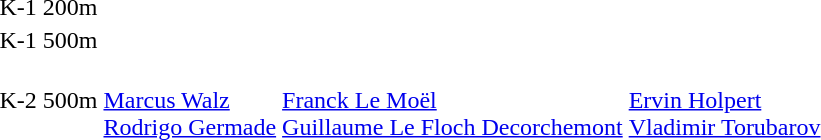<table>
<tr>
<td>K-1 200m<br></td>
<td></td>
<td></td>
<td></td>
</tr>
<tr>
<td>K-1 500m<br></td>
<td></td>
<td></td>
<td></td>
</tr>
<tr>
<td>K-2 500m<br></td>
<td><br><a href='#'>Marcus Walz</a><br><a href='#'>Rodrigo Germade</a></td>
<td><br><a href='#'>Franck Le Moël</a><br><a href='#'>Guillaume Le Floch Decorchemont</a></td>
<td><br><a href='#'>Ervin Holpert</a><br><a href='#'>Vladimir Torubarov</a></td>
</tr>
</table>
